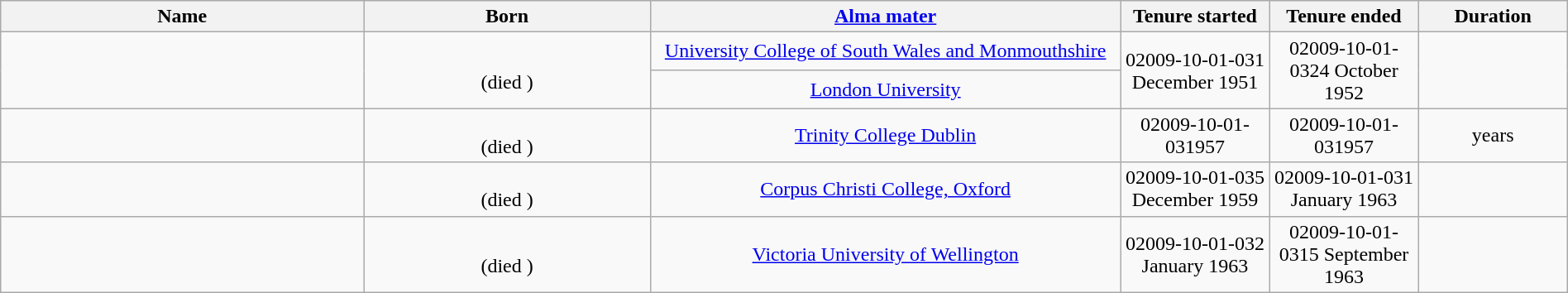<table class="wikitable sortable" style="text-align:center; margin:auto; width:100%;">
<tr>
<th width=230>Name</th>
<th width=180>Born</th>
<th width=300><a href='#'>Alma mater</a></th>
<th width=90>Tenure started</th>
<th width=90>Tenure ended</th>
<th width=90>Duration</th>
</tr>
<tr>
<td rowspan="2"><br><strong></strong></td>
<td rowspan="2"><br>(died )</td>
<td><a href='#'>University College of South Wales and Monmouthshire</a></td>
<td rowspan="2"><span>02009-10-01-03</span>1 December 1951</td>
<td rowspan="2"><span>02009-10-01-03</span>24 October 1952</td>
<td rowspan="2"></td>
</tr>
<tr>
<td><a href='#'>London University</a></td>
</tr>
<tr>
<td><br><strong></strong><br></td>
<td><br>(died )</td>
<td><a href='#'>Trinity College Dublin</a></td>
<td><span>02009-10-01-03</span>1957</td>
<td><span>02009-10-01-03</span>1957</td>
<td> years</td>
</tr>
<tr>
<td><br><strong></strong><br></td>
<td><br>(died )</td>
<td><a href='#'>Corpus Christi College, Oxford</a></td>
<td><span>02009-10-01-03</span>5 December 1959</td>
<td><span>02009-10-01-03</span>1 January 1963</td>
<td></td>
</tr>
<tr>
<td><br><strong></strong><br></td>
<td><br>(died )</td>
<td><a href='#'>Victoria University of Wellington</a></td>
<td><span>02009-10-01-03</span>2 January 1963</td>
<td><span>02009-10-01-03</span>15 September 1963</td>
<td></td>
</tr>
</table>
